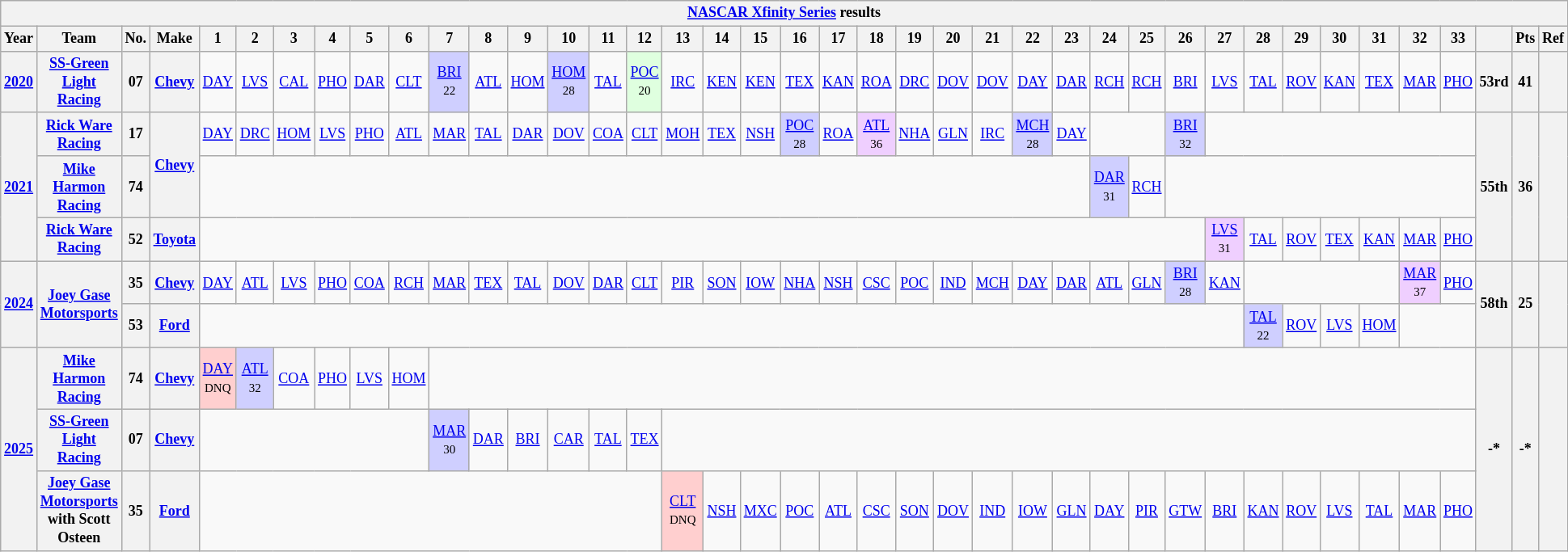<table class="wikitable" style="text-align:center; font-size:75%">
<tr>
<th colspan=42><a href='#'>NASCAR Xfinity Series</a> results</th>
</tr>
<tr>
<th>Year</th>
<th>Team</th>
<th>No.</th>
<th>Make</th>
<th>1</th>
<th>2</th>
<th>3</th>
<th>4</th>
<th>5</th>
<th>6</th>
<th>7</th>
<th>8</th>
<th>9</th>
<th>10</th>
<th>11</th>
<th>12</th>
<th>13</th>
<th>14</th>
<th>15</th>
<th>16</th>
<th>17</th>
<th>18</th>
<th>19</th>
<th>20</th>
<th>21</th>
<th>22</th>
<th>23</th>
<th>24</th>
<th>25</th>
<th>26</th>
<th>27</th>
<th>28</th>
<th>29</th>
<th>30</th>
<th>31</th>
<th>32</th>
<th>33</th>
<th></th>
<th>Pts</th>
<th>Ref</th>
</tr>
<tr>
<th><a href='#'>2020</a></th>
<th><a href='#'>SS-Green Light Racing</a></th>
<th>07</th>
<th><a href='#'>Chevy</a></th>
<td><a href='#'>DAY</a></td>
<td><a href='#'>LVS</a></td>
<td><a href='#'>CAL</a></td>
<td><a href='#'>PHO</a></td>
<td><a href='#'>DAR</a></td>
<td><a href='#'>CLT</a></td>
<td style="background:#CFCFFF;"><a href='#'>BRI</a><br><small>22</small></td>
<td><a href='#'>ATL</a></td>
<td><a href='#'>HOM</a></td>
<td style="background:#CFCFFF;"><a href='#'>HOM</a><br><small>28</small></td>
<td><a href='#'>TAL</a></td>
<td style="background:#DFFFDF;"><a href='#'>POC</a><br><small>20</small></td>
<td><a href='#'>IRC</a></td>
<td><a href='#'>KEN</a></td>
<td><a href='#'>KEN</a></td>
<td><a href='#'>TEX</a></td>
<td><a href='#'>KAN</a></td>
<td><a href='#'>ROA</a></td>
<td><a href='#'>DRC</a></td>
<td><a href='#'>DOV</a></td>
<td><a href='#'>DOV</a></td>
<td><a href='#'>DAY</a></td>
<td><a href='#'>DAR</a></td>
<td><a href='#'>RCH</a></td>
<td><a href='#'>RCH</a></td>
<td><a href='#'>BRI</a></td>
<td><a href='#'>LVS</a></td>
<td><a href='#'>TAL</a></td>
<td><a href='#'>ROV</a></td>
<td><a href='#'>KAN</a></td>
<td><a href='#'>TEX</a></td>
<td><a href='#'>MAR</a></td>
<td><a href='#'>PHO</a></td>
<th>53rd</th>
<th>41</th>
<th></th>
</tr>
<tr>
<th rowspan=3><a href='#'>2021</a></th>
<th><a href='#'>Rick Ware Racing</a></th>
<th>17</th>
<th rowspan=2><a href='#'>Chevy</a></th>
<td><a href='#'>DAY</a></td>
<td><a href='#'>DRC</a></td>
<td><a href='#'>HOM</a></td>
<td><a href='#'>LVS</a></td>
<td><a href='#'>PHO</a></td>
<td><a href='#'>ATL</a></td>
<td><a href='#'>MAR</a></td>
<td><a href='#'>TAL</a></td>
<td><a href='#'>DAR</a></td>
<td><a href='#'>DOV</a></td>
<td><a href='#'>COA</a></td>
<td><a href='#'>CLT</a></td>
<td><a href='#'>MOH</a></td>
<td><a href='#'>TEX</a></td>
<td><a href='#'>NSH</a></td>
<td style="background:#CFCFFF;"><a href='#'>POC</a><br><small>28</small></td>
<td><a href='#'>ROA</a></td>
<td style="background:#EFCFFF;"><a href='#'>ATL</a><br><small>36</small></td>
<td><a href='#'>NHA</a></td>
<td><a href='#'>GLN</a></td>
<td><a href='#'>IRC</a></td>
<td style="background:#CFCFFF;"><a href='#'>MCH</a><br><small>28</small></td>
<td><a href='#'>DAY</a></td>
<td colspan=2></td>
<td style="background:#CFCFFF;"><a href='#'>BRI</a><br><small>32</small></td>
<td colspan=7></td>
<th rowspan=3>55th</th>
<th rowspan=3>36</th>
<th rowspan=3></th>
</tr>
<tr>
<th><a href='#'>Mike Harmon Racing</a></th>
<th>74</th>
<td colspan=23></td>
<td style="background:#CFCFFF;"><a href='#'>DAR</a><br><small>31</small></td>
<td><a href='#'>RCH</a></td>
<td colspan=8></td>
</tr>
<tr>
<th><a href='#'>Rick Ware Racing</a></th>
<th>52</th>
<th><a href='#'>Toyota</a></th>
<td colspan=26></td>
<td style="background:#EFCFFF;"><a href='#'>LVS</a><br><small>31</small></td>
<td><a href='#'>TAL</a></td>
<td><a href='#'>ROV</a></td>
<td><a href='#'>TEX</a></td>
<td><a href='#'>KAN</a></td>
<td><a href='#'>MAR</a></td>
<td><a href='#'>PHO</a></td>
</tr>
<tr>
<th rowspan=2><a href='#'>2024</a></th>
<th rowspan=2><a href='#'>Joey Gase Motorsports</a></th>
<th>35</th>
<th><a href='#'>Chevy</a></th>
<td><a href='#'>DAY</a></td>
<td><a href='#'>ATL</a></td>
<td><a href='#'>LVS</a></td>
<td><a href='#'>PHO</a></td>
<td><a href='#'>COA</a></td>
<td><a href='#'>RCH</a></td>
<td><a href='#'>MAR</a></td>
<td><a href='#'>TEX</a></td>
<td><a href='#'>TAL</a></td>
<td><a href='#'>DOV</a></td>
<td><a href='#'>DAR</a></td>
<td><a href='#'>CLT</a></td>
<td><a href='#'>PIR</a></td>
<td><a href='#'>SON</a></td>
<td><a href='#'>IOW</a></td>
<td><a href='#'>NHA</a></td>
<td><a href='#'>NSH</a></td>
<td><a href='#'>CSC</a></td>
<td><a href='#'>POC</a></td>
<td><a href='#'>IND</a></td>
<td><a href='#'>MCH</a></td>
<td><a href='#'>DAY</a></td>
<td><a href='#'>DAR</a></td>
<td><a href='#'>ATL</a></td>
<td><a href='#'>GLN</a></td>
<td style="background:#CFCFFF;"><a href='#'>BRI</a><br><small>28</small></td>
<td><a href='#'>KAN</a></td>
<td colspan=4></td>
<td style="background:#EFCFFF;"><a href='#'>MAR</a><br><small>37</small></td>
<td><a href='#'>PHO</a></td>
<th rowspan=2>58th</th>
<th rowspan=2>25</th>
<th rowspan=2></th>
</tr>
<tr>
<th>53</th>
<th><a href='#'>Ford</a></th>
<td colspan=27></td>
<td style="background:#CFCFFF;"><a href='#'>TAL</a><br><small>22</small></td>
<td><a href='#'>ROV</a></td>
<td><a href='#'>LVS</a></td>
<td><a href='#'>HOM</a></td>
<td colspan=2></td>
</tr>
<tr>
<th rowspan=3><a href='#'>2025</a></th>
<th><a href='#'>Mike Harmon Racing</a></th>
<th>74</th>
<th><a href='#'>Chevy</a></th>
<td style="background:#FFCFCF;"><a href='#'>DAY</a><br><small>DNQ</small></td>
<td style="background:#CFCFFF;"><a href='#'>ATL</a><br><small>32</small></td>
<td><a href='#'>COA</a></td>
<td><a href='#'>PHO</a></td>
<td><a href='#'>LVS</a></td>
<td><a href='#'>HOM</a></td>
<td colspan=27></td>
<th rowspan=3>-*</th>
<th rowspan=3>-*</th>
<th rowspan=3></th>
</tr>
<tr>
<th><a href='#'>SS-Green Light Racing</a></th>
<th>07</th>
<th><a href='#'>Chevy</a></th>
<td colspan=6></td>
<td style="background:#CFCFFF;"><a href='#'>MAR</a><br><small>30</small></td>
<td><a href='#'>DAR</a></td>
<td><a href='#'>BRI</a></td>
<td><a href='#'>CAR</a></td>
<td><a href='#'>TAL</a></td>
<td><a href='#'>TEX</a></td>
<td colspan=21></td>
</tr>
<tr>
<th><a href='#'>Joey Gase Motorsports</a> with Scott Osteen</th>
<th>35</th>
<th><a href='#'>Ford</a></th>
<td colspan=12></td>
<td style="background:#FFCFCF;"><a href='#'>CLT</a><br><small>DNQ</small></td>
<td><a href='#'>NSH</a></td>
<td><a href='#'>MXC</a></td>
<td><a href='#'>POC</a></td>
<td><a href='#'>ATL</a></td>
<td><a href='#'>CSC</a></td>
<td><a href='#'>SON</a></td>
<td><a href='#'>DOV</a></td>
<td><a href='#'>IND</a></td>
<td><a href='#'>IOW</a></td>
<td><a href='#'>GLN</a></td>
<td><a href='#'>DAY</a></td>
<td><a href='#'>PIR</a></td>
<td><a href='#'>GTW</a></td>
<td><a href='#'>BRI</a></td>
<td><a href='#'>KAN</a></td>
<td><a href='#'>ROV</a></td>
<td><a href='#'>LVS</a></td>
<td><a href='#'>TAL</a></td>
<td><a href='#'>MAR</a></td>
<td><a href='#'>PHO</a></td>
</tr>
</table>
